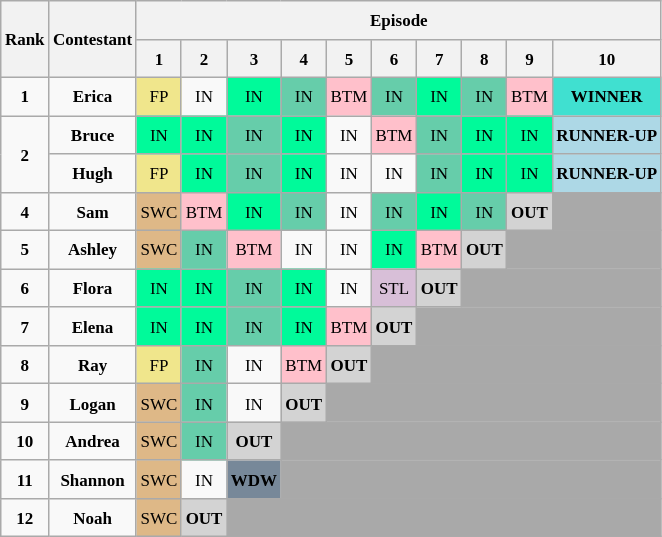<table class="wikitable" style="text-align: center; font-size: 8.5pt; line-height:20px;">
<tr>
<th rowspan=2>Rank</th>
<th rowspan=2>Contestant</th>
<th colspan=10>Episode</th>
</tr>
<tr>
<th>1</th>
<th>2</th>
<th>3</th>
<th>4</th>
<th>5</th>
<th>6</th>
<th>7</th>
<th>8</th>
<th>9</th>
<th>10</th>
</tr>
<tr>
<td><strong>1</strong></td>
<td><strong>Erica</strong></td>
<td style="background:#F0E68C;">FP</td>
<td>IN</td>
<td style="background:#00FA9A;">IN</td>
<td style="background:#66CDAA;">IN</td>
<td style="background:pink;">BTM</td>
<td style="background:#66CDAA;">IN</td>
<td style="background:#00FA9A;">IN</td>
<td style="background:#66CDAA;">IN</td>
<td style="background:pink;">BTM</td>
<td style="background:turquoise"><strong>WINNER</strong></td>
</tr>
<tr>
<td rowspan="2"><strong>2</strong></td>
<td><strong>Bruce</strong></td>
<td style="background:#00FA9A;">IN</td>
<td style="background:#00FA9A;">IN</td>
<td style="background:#66CDAA;">IN</td>
<td style="background:#00FA9A;">IN</td>
<td>IN</td>
<td style="background:pink;">BTM</td>
<td style="background:#66CDAA;">IN</td>
<td style="background:#00FA9A;">IN</td>
<td style="background:#00FA9A;">IN</td>
<td style="background:lightblue"><strong>RUNNER-UP</strong></td>
</tr>
<tr>
<td><strong>Hugh</strong></td>
<td style="background:#F0E68C;">FP</td>
<td style="background:#00FA9A;">IN</td>
<td style="background:#66CDAA;">IN</td>
<td style="background:#00FA9A;">IN</td>
<td>IN</td>
<td>IN</td>
<td style="background:#66CDAA;">IN</td>
<td style="background:#00FA9A;">IN</td>
<td style="background:#00FA9A;">IN</td>
<td style="background:lightblue"><strong>RUNNER-UP</strong></td>
</tr>
<tr>
<td><strong>4</strong></td>
<td><strong>Sam</strong></td>
<td style="background:#DEB887;">SWC</td>
<td style="background:pink;">BTM</td>
<td style="background:#00FA9A;">IN</td>
<td style="background:#66CDAA;">IN</td>
<td>IN</td>
<td style="background:#66CDAA;">IN</td>
<td style="background:#00FA9A;">IN</td>
<td style="background:#66CDAA;">IN</td>
<td style="background:lightgray;"><strong>OUT</strong></td>
<td colspan="7" style="background:darkgrey;"></td>
</tr>
<tr>
<td><strong>5</strong></td>
<td><strong>Ashley</strong></td>
<td style="background:#DEB887;">SWC</td>
<td style="background:#66CDAA;">IN</td>
<td style="background:pink;">BTM</td>
<td>IN</td>
<td>IN</td>
<td style="background:#00FA9A;">IN</td>
<td style="background:pink;">BTM</td>
<td style="background:lightgray;"><strong>OUT</strong></td>
<td colspan="7" style="background:darkgrey;"></td>
</tr>
<tr>
<td><strong>6</strong></td>
<td><strong>Flora</strong></td>
<td style="background:#00FA9A;">IN</td>
<td style="background:#00FA9A;">IN</td>
<td style="background:#66CDAA;">IN</td>
<td style="background:#00FA9A;">IN</td>
<td>IN</td>
<td style="background:#D8BFD8;">STL</td>
<td style="background:lightgray;"><strong>OUT</strong></td>
<td colspan="7" style="background:darkgrey;"></td>
</tr>
<tr>
<td><strong>7</strong></td>
<td><strong>Elena</strong></td>
<td style="background:#00FA9A;">IN</td>
<td style="background:#00FA9A;">IN</td>
<td style="background:#66CDAA;">IN</td>
<td style="background:#00FA9A;">IN</td>
<td style="background:pink;">BTM</td>
<td style="background:lightgray;"><strong>OUT</strong></td>
<td colspan="7" style="background:darkgrey;"></td>
</tr>
<tr>
<td><strong>8</strong></td>
<td><strong>Ray</strong></td>
<td style="background:#F0E68C;">FP</td>
<td style="background:#66CDAA;">IN</td>
<td>IN</td>
<td style="background:pink;">BTM</td>
<td style="background:lightgray;"><strong>OUT</strong></td>
<td colspan="7" style="background:darkgrey;"></td>
</tr>
<tr>
<td><strong>9</strong></td>
<td><strong>Logan</strong></td>
<td style="background:#DEB887;">SWC</td>
<td style="background:#66CDAA;">IN</td>
<td>IN</td>
<td style="background:lightgray;"><strong>OUT</strong></td>
<td colspan="7" style="background:darkgrey;"></td>
</tr>
<tr>
<td><strong>10</strong></td>
<td><strong>Andrea</strong></td>
<td style="background:#DEB887;">SWC</td>
<td style="background:#66CDAA;">IN</td>
<td style="background:lightgray;"><strong>OUT</strong></td>
<td colspan="7" style="background:darkgrey;"></td>
</tr>
<tr>
<td><strong>11</strong></td>
<td><strong>Shannon</strong></td>
<td style="background:#DEB887;">SWC</td>
<td>IN</td>
<td style="background:lightslategray;"><strong>WDW</strong></td>
<td colspan="7" style="background:darkgrey;"></td>
</tr>
<tr>
<td><strong>12</strong></td>
<td><strong>Noah</strong></td>
<td style="background:#DEB887;">SWC</td>
<td style="background:lightgray;"><strong>OUT</strong></td>
<td colspan="8" style="background:darkgrey;"></td>
</tr>
</table>
